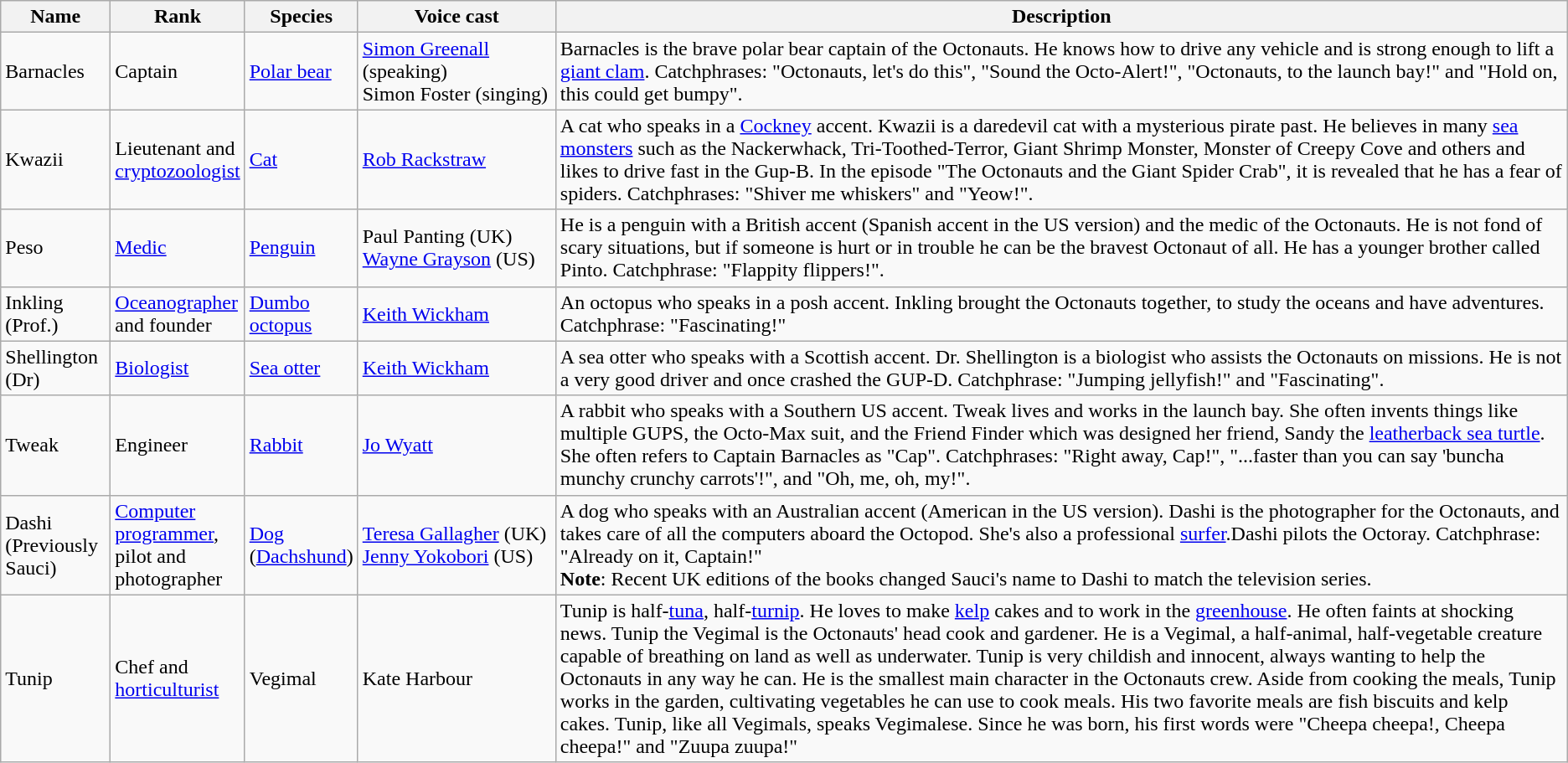<table class="wikitable">
<tr>
<th style="width: 80px;">Name</th>
<th style="width: 60px;">Rank</th>
<th style="width: 80px;">Species</th>
<th style="width: 150px;">Voice cast</th>
<th>Description</th>
</tr>
<tr>
<td>Barnacles</td>
<td>Captain</td>
<td><a href='#'>Polar bear</a></td>
<td><a href='#'>Simon Greenall</a> (speaking)<br>Simon Foster (singing)</td>
<td>Barnacles is the brave polar bear captain of the Octonauts. He knows how to drive any vehicle and is strong enough to lift a <a href='#'>giant clam</a>. Catchphrases: "Octonauts, let's do this", "Sound the Octo-Alert!", "Octonauts, to the launch bay!" and "Hold on, this could get bumpy".</td>
</tr>
<tr>
<td>Kwazii</td>
<td>Lieutenant and <a href='#'>cryptozoologist</a></td>
<td><a href='#'>Cat</a></td>
<td><a href='#'>Rob Rackstraw</a></td>
<td>A cat who speaks in a <a href='#'>Cockney</a> accent. Kwazii is a daredevil cat with a mysterious pirate past. He believes in many <a href='#'>sea monsters</a> such as the Nackerwhack, Tri-Toothed-Terror, Giant Shrimp Monster, Monster of Creepy Cove and others and likes to drive fast in the Gup-B. In the episode "The Octonauts and the Giant Spider Crab", it is revealed that he has a fear of spiders. Catchphrases: "Shiver me whiskers" and "Yeow!".</td>
</tr>
<tr>
<td>Peso</td>
<td><a href='#'>Medic</a></td>
<td><a href='#'>Penguin</a></td>
<td>Paul Panting (UK)<br><a href='#'>Wayne Grayson</a> (US)</td>
<td>He is a penguin with a British accent (Spanish accent in the US version) and the medic of the Octonauts. He is not fond of scary situations, but if someone is hurt or in trouble he can be the bravest Octonaut of all. He has a younger brother called Pinto. Catchphrase: "Flappity flippers!".</td>
</tr>
<tr>
<td>Inkling (Prof.)</td>
<td><a href='#'>Oceanographer</a> and founder</td>
<td><a href='#'>Dumbo octopus</a></td>
<td><a href='#'>Keith Wickham</a></td>
<td>An octopus who speaks in a posh accent. Inkling brought the Octonauts together, to study the oceans and have adventures. Catchphrase: "Fascinating!"</td>
</tr>
<tr>
<td>Shellington (Dr)</td>
<td><a href='#'>Biologist</a></td>
<td><a href='#'>Sea otter</a></td>
<td><a href='#'>Keith Wickham</a></td>
<td>A sea otter who speaks with a Scottish accent. Dr. Shellington is a biologist who assists the Octonauts on missions. He is not a very good driver and once crashed the GUP-D. Catchphrase: "Jumping jellyfish!" and "Fascinating".</td>
</tr>
<tr>
<td>Tweak</td>
<td>Engineer</td>
<td><a href='#'>Rabbit</a></td>
<td><a href='#'>Jo Wyatt</a></td>
<td>A rabbit who speaks with a Southern US accent. Tweak lives and works in the launch bay. She often invents things like multiple GUPS, the Octo-Max suit, and the Friend Finder which was designed her friend, Sandy the <a href='#'>leatherback sea turtle</a>. She often refers to Captain Barnacles as "Cap". Catchphrases: "Right away, Cap!", "...faster than you can say 'buncha munchy crunchy carrots'!", and "Oh, me, oh, my!".</td>
</tr>
<tr>
<td>Dashi (Previously Sauci)</td>
<td><a href='#'>Computer programmer</a>, pilot and photographer</td>
<td><a href='#'>Dog</a> (<a href='#'>Dachshund</a>)</td>
<td><a href='#'>Teresa Gallagher</a> (UK)<br><a href='#'>Jenny Yokobori</a> (US)</td>
<td>A dog who speaks with an Australian accent (American in the US version). Dashi is the photographer for the Octonauts, and takes care of all the computers aboard the Octopod. She's also a professional <a href='#'>surfer</a>.Dashi pilots the Octoray. Catchphrase: "Already on it, Captain!"<br><strong>Note</strong>: Recent UK editions of the books changed Sauci's name to Dashi to match the television series. </td>
</tr>
<tr>
<td>Tunip</td>
<td>Chef and <a href='#'>horticulturist</a></td>
<td>Vegimal</td>
<td>Kate Harbour</td>
<td>Tunip is half-<a href='#'>tuna</a>, half-<a href='#'>turnip</a>. He loves to make <a href='#'>kelp</a> cakes and to work in the <a href='#'>greenhouse</a>. He often faints at shocking news. Tunip the Vegimal is the Octonauts' head cook and gardener. He is a Vegimal, a half-animal, half-vegetable creature capable of breathing on land as well as underwater. Tunip is very childish and innocent, always wanting to help the Octonauts in any way he can. He is the smallest main character in the Octonauts crew. Aside from cooking the meals, Tunip works in the garden, cultivating vegetables he can use to cook meals. His two favorite meals are fish biscuits and kelp cakes. Tunip, like all Vegimals, speaks Vegimalese. Since he was born, his first words were "Cheepa cheepa!, Cheepa cheepa!" and "Zuupa zuupa!"</td>
</tr>
</table>
